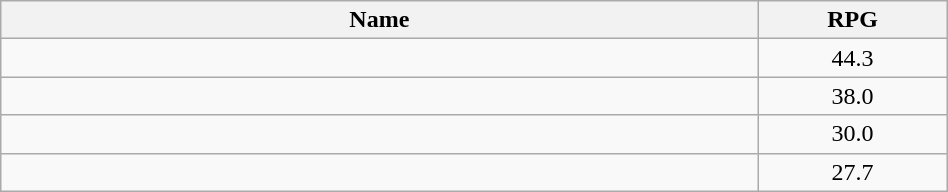<table class=wikitable width="50%">
<tr>
<th width="80%">Name</th>
<th width="20%">RPG</th>
</tr>
<tr>
<td></td>
<td align=center>44.3</td>
</tr>
<tr>
<td></td>
<td align=center>38.0</td>
</tr>
<tr>
<td></td>
<td align=center>30.0</td>
</tr>
<tr>
<td></td>
<td align=center>27.7</td>
</tr>
</table>
